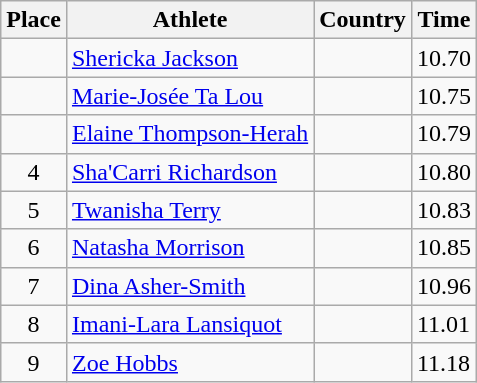<table class="wikitable">
<tr>
<th>Place</th>
<th>Athlete</th>
<th>Country</th>
<th>Time</th>
</tr>
<tr>
<td align=center></td>
<td><a href='#'>Shericka Jackson</a></td>
<td></td>
<td>10.70</td>
</tr>
<tr>
<td align=center></td>
<td><a href='#'>Marie-Josée Ta Lou</a></td>
<td></td>
<td>10.75</td>
</tr>
<tr>
<td align=center></td>
<td><a href='#'>Elaine Thompson-Herah</a></td>
<td></td>
<td>10.79</td>
</tr>
<tr>
<td align=center>4</td>
<td><a href='#'>Sha'Carri Richardson</a></td>
<td></td>
<td>10.80</td>
</tr>
<tr>
<td align=center>5</td>
<td><a href='#'>Twanisha Terry</a></td>
<td></td>
<td>10.83</td>
</tr>
<tr>
<td align=center>6</td>
<td><a href='#'>Natasha Morrison</a></td>
<td></td>
<td>10.85</td>
</tr>
<tr>
<td align=center>7</td>
<td><a href='#'>Dina Asher-Smith</a></td>
<td></td>
<td>10.96</td>
</tr>
<tr>
<td align=center>8</td>
<td><a href='#'>Imani-Lara Lansiquot</a></td>
<td></td>
<td>11.01</td>
</tr>
<tr>
<td align=center>9</td>
<td><a href='#'>Zoe Hobbs</a></td>
<td></td>
<td>11.18</td>
</tr>
</table>
